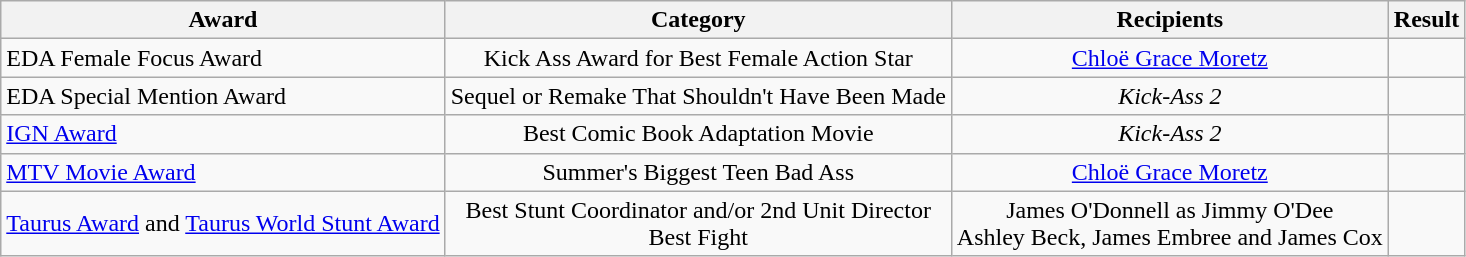<table class="wikitable sortable" border="1" style="text-align:center;">
<tr>
<th>Award</th>
<th>Category</th>
<th>Recipients</th>
<th>Result</th>
</tr>
<tr>
<td style="text-align:left;">EDA Female Focus Award</td>
<td>Kick Ass Award for Best Female Action Star</td>
<td><a href='#'>Chloë Grace Moretz</a></td>
<td></td>
</tr>
<tr>
<td style="text-align:left;">EDA Special Mention Award</td>
<td>Sequel or Remake That Shouldn't Have Been Made</td>
<td><em>Kick-Ass 2</em></td>
<td></td>
</tr>
<tr>
<td style="text-align:left;"><a href='#'>IGN Award</a></td>
<td>Best Comic Book Adaptation Movie</td>
<td><em>Kick-Ass 2</em></td>
<td></td>
</tr>
<tr>
<td style="text-align:left;"><a href='#'>MTV Movie Award</a></td>
<td>Summer's Biggest Teen Bad Ass</td>
<td><a href='#'>Chloë Grace Moretz</a></td>
<td></td>
</tr>
<tr>
<td style="text-align:left;"><a href='#'>Taurus Award</a> and <a href='#'>Taurus World Stunt Award</a></td>
<td>Best Stunt Coordinator and/or 2nd Unit Director<br>Best Fight</td>
<td>James O'Donnell as Jimmy O'Dee<br>Ashley Beck, James Embree and James Cox</td>
<td></td>
</tr>
</table>
